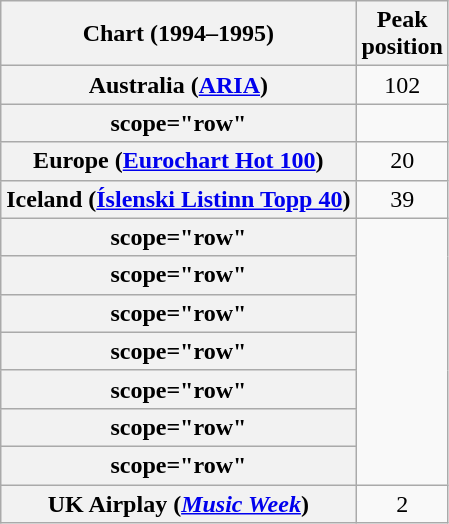<table class="wikitable sortable plainrowheaders" style="text-align:center">
<tr>
<th>Chart (1994–1995)</th>
<th>Peak<br>position</th>
</tr>
<tr>
<th scope="row">Australia (<a href='#'>ARIA</a>)</th>
<td>102</td>
</tr>
<tr>
<th>scope="row"</th>
</tr>
<tr>
<th scope="row">Europe (<a href='#'>Eurochart Hot 100</a>)</th>
<td>20</td>
</tr>
<tr>
<th scope="row">Iceland (<a href='#'>Íslenski Listinn Topp 40</a>)</th>
<td>39</td>
</tr>
<tr>
<th>scope="row"</th>
</tr>
<tr>
<th>scope="row"</th>
</tr>
<tr>
<th>scope="row"</th>
</tr>
<tr>
<th>scope="row"</th>
</tr>
<tr>
<th>scope="row"</th>
</tr>
<tr>
<th>scope="row"</th>
</tr>
<tr>
<th>scope="row"</th>
</tr>
<tr>
<th scope="row">UK Airplay (<em><a href='#'>Music Week</a></em>)</th>
<td>2</td>
</tr>
</table>
